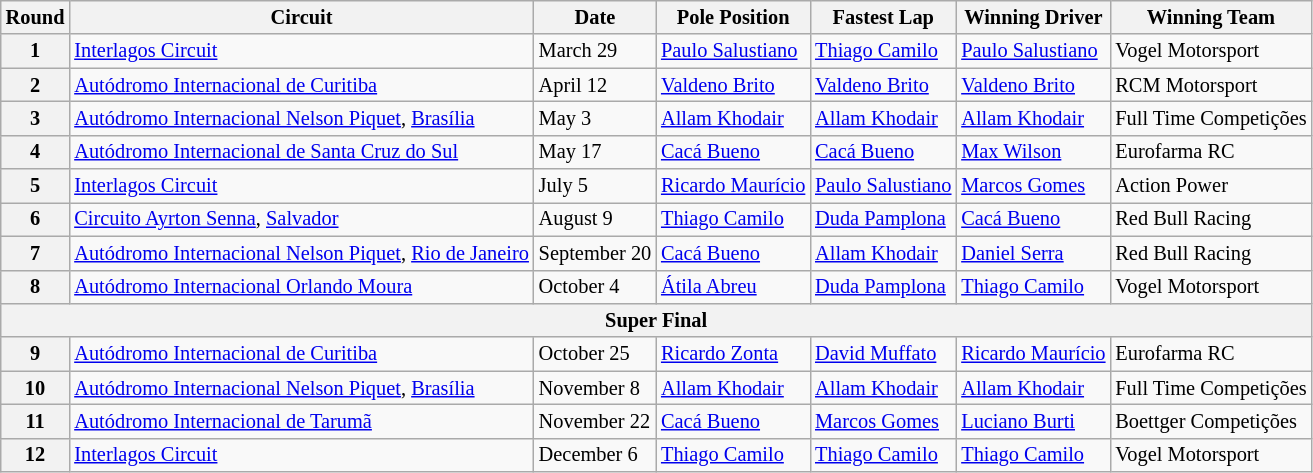<table class="wikitable" style="font-size: 85%">
<tr>
<th>Round</th>
<th>Circuit</th>
<th>Date</th>
<th>Pole Position</th>
<th>Fastest Lap</th>
<th>Winning Driver</th>
<th>Winning Team</th>
</tr>
<tr>
<th>1</th>
<td><a href='#'>Interlagos Circuit</a></td>
<td>March 29</td>
<td><a href='#'>Paulo Salustiano</a></td>
<td><a href='#'>Thiago Camilo</a></td>
<td><a href='#'>Paulo Salustiano</a></td>
<td>Vogel Motorsport</td>
</tr>
<tr>
<th>2</th>
<td><a href='#'>Autódromo Internacional de Curitiba</a></td>
<td>April 12</td>
<td><a href='#'>Valdeno Brito</a></td>
<td><a href='#'>Valdeno Brito</a></td>
<td><a href='#'>Valdeno Brito</a></td>
<td>RCM Motorsport</td>
</tr>
<tr>
<th>3</th>
<td><a href='#'>Autódromo Internacional Nelson Piquet</a>, <a href='#'>Brasília</a></td>
<td>May 3</td>
<td><a href='#'>Allam Khodair</a></td>
<td><a href='#'>Allam Khodair</a></td>
<td><a href='#'>Allam Khodair</a></td>
<td>Full Time Competições</td>
</tr>
<tr>
<th>4</th>
<td><a href='#'>Autódromo Internacional de Santa Cruz do Sul</a></td>
<td>May 17</td>
<td><a href='#'>Cacá Bueno</a></td>
<td><a href='#'>Cacá Bueno</a></td>
<td><a href='#'>Max Wilson</a></td>
<td>Eurofarma RC</td>
</tr>
<tr>
<th>5</th>
<td><a href='#'>Interlagos Circuit</a></td>
<td>July 5</td>
<td><a href='#'>Ricardo Maurício</a></td>
<td><a href='#'>Paulo Salustiano</a></td>
<td><a href='#'>Marcos Gomes</a></td>
<td>Action Power</td>
</tr>
<tr>
<th>6</th>
<td><a href='#'>Circuito Ayrton Senna</a>, <a href='#'>Salvador</a></td>
<td>August 9</td>
<td><a href='#'>Thiago Camilo</a></td>
<td><a href='#'>Duda Pamplona</a></td>
<td><a href='#'>Cacá Bueno</a></td>
<td>Red Bull Racing</td>
</tr>
<tr>
<th>7</th>
<td><a href='#'>Autódromo Internacional Nelson Piquet</a>, <a href='#'>Rio de Janeiro</a></td>
<td>September 20</td>
<td><a href='#'>Cacá Bueno</a></td>
<td><a href='#'>Allam Khodair</a></td>
<td><a href='#'>Daniel Serra</a></td>
<td>Red Bull Racing</td>
</tr>
<tr>
<th>8</th>
<td><a href='#'>Autódromo Internacional Orlando Moura</a></td>
<td>October 4</td>
<td><a href='#'>Átila Abreu</a></td>
<td><a href='#'>Duda Pamplona</a></td>
<td><a href='#'>Thiago Camilo</a></td>
<td>Vogel Motorsport</td>
</tr>
<tr>
<th colspan=7>Super Final</th>
</tr>
<tr>
<th>9</th>
<td><a href='#'>Autódromo Internacional de Curitiba</a></td>
<td>October 25</td>
<td><a href='#'>Ricardo Zonta</a></td>
<td><a href='#'>David Muffato</a></td>
<td><a href='#'>Ricardo Maurício</a></td>
<td>Eurofarma RC</td>
</tr>
<tr>
<th>10</th>
<td><a href='#'>Autódromo Internacional Nelson Piquet</a>, <a href='#'>Brasília</a></td>
<td>November 8</td>
<td><a href='#'>Allam Khodair</a></td>
<td><a href='#'>Allam Khodair</a></td>
<td><a href='#'>Allam Khodair</a></td>
<td>Full Time Competições</td>
</tr>
<tr>
<th>11</th>
<td><a href='#'>Autódromo Internacional de Tarumã</a></td>
<td>November 22</td>
<td><a href='#'>Cacá Bueno</a></td>
<td><a href='#'>Marcos Gomes</a></td>
<td><a href='#'>Luciano Burti</a></td>
<td>Boettger Competições</td>
</tr>
<tr>
<th>12</th>
<td><a href='#'>Interlagos Circuit</a></td>
<td>December 6</td>
<td><a href='#'>Thiago Camilo</a></td>
<td><a href='#'>Thiago Camilo</a></td>
<td><a href='#'>Thiago Camilo</a></td>
<td>Vogel Motorsport</td>
</tr>
</table>
